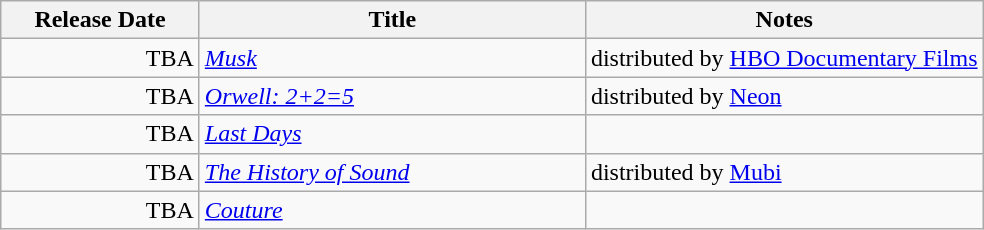<table class="wikitable sortable">
<tr>
<th style="width:125px;">Release Date</th>
<th style="width:250px;">Title</th>
<th>Notes</th>
</tr>
<tr>
<td style="text-align:right;">TBA</td>
<td><em><a href='#'>Musk</a></em></td>
<td>distributed by <a href='#'>HBO Documentary Films</a></td>
</tr>
<tr>
<td style="text-align:right;">TBA</td>
<td><em><a href='#'>Orwell: 2+2=5</a></em></td>
<td>distributed by <a href='#'>Neon</a></td>
</tr>
<tr>
<td style="text-align:right;">TBA</td>
<td><em><a href='#'>Last Days</a></em></td>
<td></td>
</tr>
<tr>
<td style="text-align:right;">TBA</td>
<td><em><a href='#'>The History of Sound</a></em></td>
<td>distributed by <a href='#'>Mubi</a></td>
</tr>
<tr>
<td style="text-align:right;">TBA</td>
<td><em><a href='#'>Couture</a></em></td>
<td></td>
</tr>
</table>
